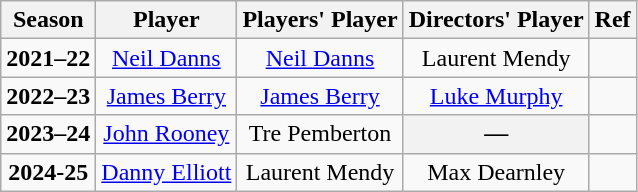<table class="wikitable" style="text-align:center">
<tr>
<th><strong>Season</strong></th>
<th>Player</th>
<th>Players' Player</th>
<th>Directors' Player</th>
<th>Ref</th>
</tr>
<tr>
<td><strong>2021–22</strong></td>
<td> <a href='#'>Neil Danns</a></td>
<td> <a href='#'>Neil Danns</a></td>
<td> Laurent Mendy</td>
<td></td>
</tr>
<tr>
<td><strong>2022–23</strong></td>
<td> <a href='#'>James Berry</a></td>
<td> <a href='#'>James Berry</a></td>
<td> <a href='#'>Luke Murphy</a></td>
<td></td>
</tr>
<tr>
<td><strong>2023–24</strong></td>
<td> <a href='#'>John Rooney</a></td>
<td> Tre Pemberton</td>
<th>—</th>
<td></td>
</tr>
<tr>
<td><strong>2024-25</strong></td>
<td> <a href='#'>Danny Elliott</a></td>
<td> Laurent Mendy</td>
<td> Max Dearnley</td>
<td></td>
</tr>
</table>
